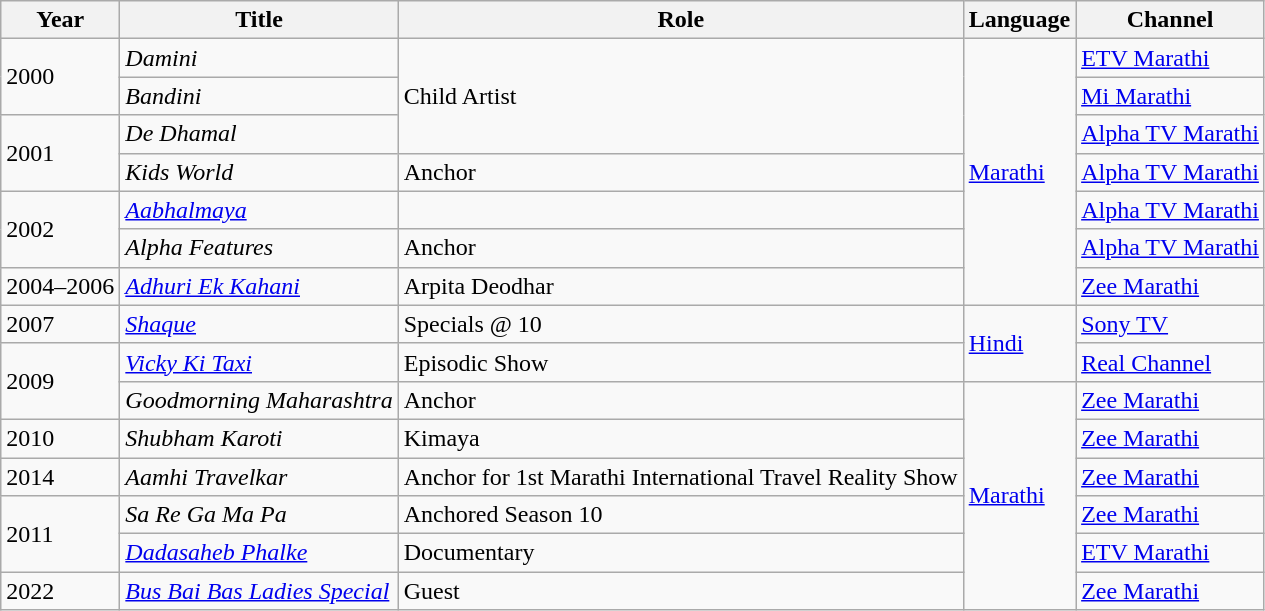<table class="wikitable sortable">
<tr>
<th>Year</th>
<th>Title</th>
<th>Role</th>
<th>Language</th>
<th>Channel</th>
</tr>
<tr>
<td rowspan="2">2000</td>
<td><em>Damini</em></td>
<td rowspan="3">Child Artist</td>
<td rowspan="7"><a href='#'>Marathi</a></td>
<td><a href='#'>ETV Marathi</a></td>
</tr>
<tr>
<td><em>Bandini</em></td>
<td><a href='#'>Mi Marathi</a></td>
</tr>
<tr>
<td rowspan="2">2001</td>
<td><em>De Dhamal</em></td>
<td><a href='#'>Alpha TV Marathi</a></td>
</tr>
<tr>
<td><em>Kids World</em></td>
<td>Anchor</td>
<td><a href='#'>Alpha TV Marathi</a></td>
</tr>
<tr>
<td rowspan="2">2002</td>
<td><em><a href='#'>Aabhalmaya</a></em></td>
<td></td>
<td><a href='#'>Alpha TV Marathi</a></td>
</tr>
<tr>
<td><em>Alpha Features</em></td>
<td>Anchor</td>
<td><a href='#'>Alpha TV Marathi</a></td>
</tr>
<tr>
<td>2004–2006</td>
<td><em><a href='#'>Adhuri Ek Kahani</a></em></td>
<td>Arpita Deodhar</td>
<td><a href='#'>Zee Marathi</a></td>
</tr>
<tr>
<td>2007</td>
<td><em><a href='#'>Shaque</a></em></td>
<td>Specials @ 10</td>
<td rowspan="2"><a href='#'>Hindi</a></td>
<td><a href='#'>Sony TV</a></td>
</tr>
<tr>
<td rowspan="2">2009</td>
<td><em><a href='#'>Vicky Ki Taxi</a></em></td>
<td>Episodic Show</td>
<td><a href='#'>Real Channel</a></td>
</tr>
<tr>
<td><em>Goodmorning Maharashtra</em></td>
<td>Anchor</td>
<td rowspan="6"><a href='#'>Marathi</a></td>
<td><a href='#'>Zee Marathi</a></td>
</tr>
<tr>
<td>2010</td>
<td><em>Shubham Karoti</em></td>
<td>Kimaya</td>
<td><a href='#'>Zee Marathi</a></td>
</tr>
<tr>
<td>2014</td>
<td><em>Aamhi Travelkar</em></td>
<td>Anchor for 1st Marathi International Travel Reality Show</td>
<td><a href='#'>Zee Marathi</a></td>
</tr>
<tr>
<td rowspan="2">2011</td>
<td><em>Sa Re Ga Ma Pa</em></td>
<td>Anchored Season 10</td>
<td><a href='#'>Zee Marathi</a></td>
</tr>
<tr>
<td><em><a href='#'>Dadasaheb Phalke</a></em></td>
<td>Documentary</td>
<td><a href='#'>ETV Marathi</a></td>
</tr>
<tr>
<td>2022</td>
<td><em><a href='#'>Bus Bai Bas Ladies Special</a></em></td>
<td>Guest</td>
<td><a href='#'>Zee Marathi</a></td>
</tr>
</table>
